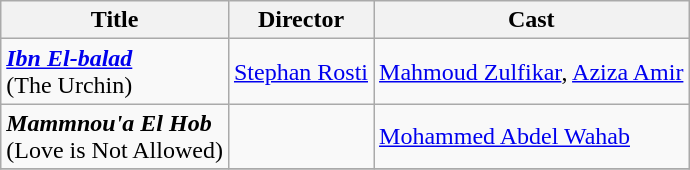<table class="wikitable">
<tr>
<th>Title</th>
<th>Director</th>
<th>Cast</th>
</tr>
<tr>
<td><strong><em><a href='#'>Ibn El-balad</a></em></strong><br>(The Urchin)</td>
<td><a href='#'>Stephan Rosti</a></td>
<td><a href='#'>Mahmoud Zulfikar</a>, <a href='#'>Aziza Amir</a></td>
</tr>
<tr>
<td><strong><em>Mammnou'a El Hob</em></strong><br>(Love is Not Allowed)</td>
<td></td>
<td><a href='#'>Mohammed Abdel Wahab</a></td>
</tr>
<tr>
</tr>
</table>
